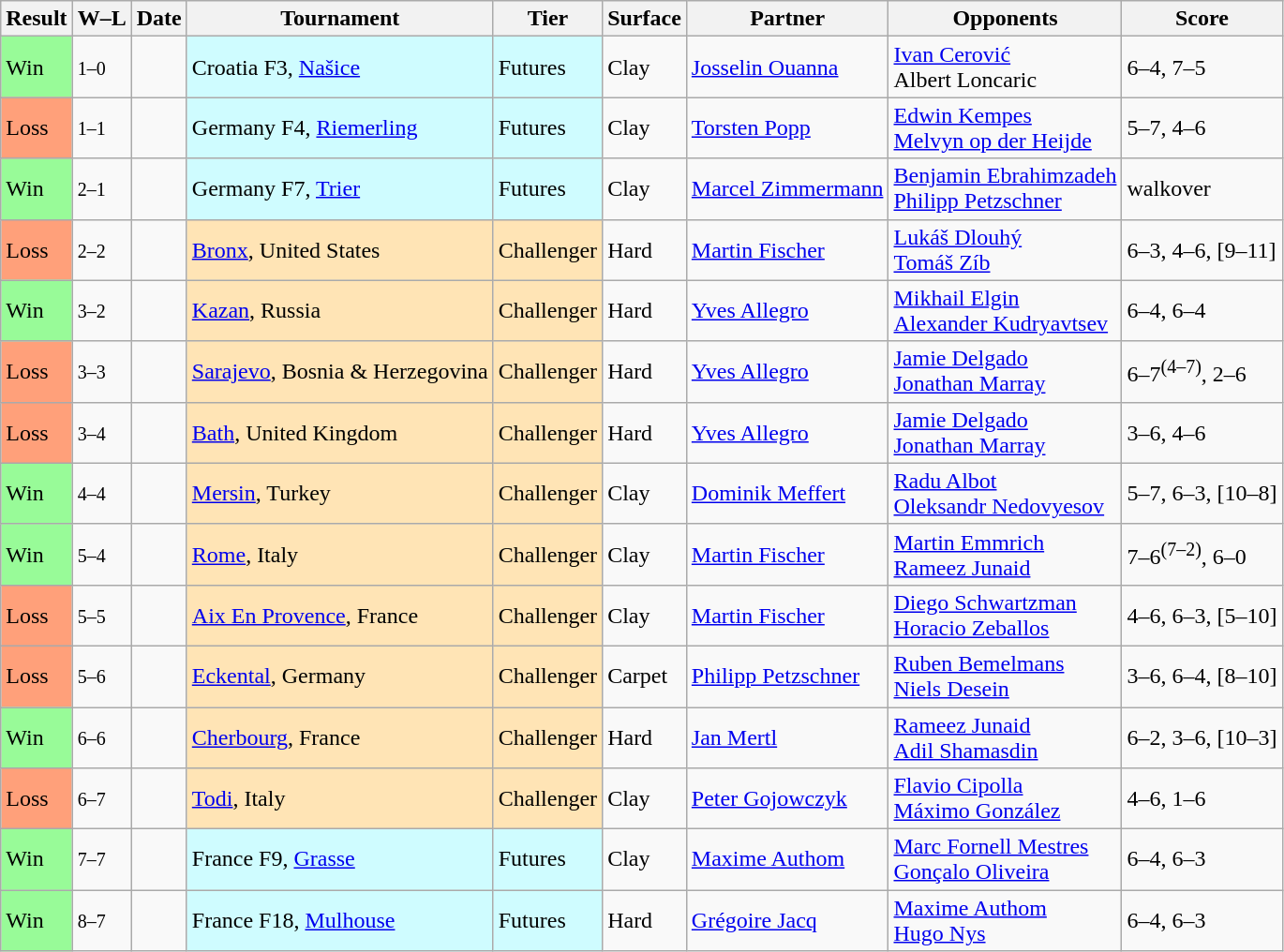<table class="sortable wikitable">
<tr>
<th>Result</th>
<th class="unsortable">W–L</th>
<th>Date</th>
<th>Tournament</th>
<th>Tier</th>
<th>Surface</th>
<th>Partner</th>
<th>Opponents</th>
<th class="unsortable">Score</th>
</tr>
<tr>
<td bgcolor=98FB98>Win</td>
<td><small>1–0</small></td>
<td></td>
<td style="background:#cffcff;">Croatia F3, <a href='#'>Našice</a></td>
<td style="background:#cffcff;">Futures</td>
<td>Clay</td>
<td> <a href='#'>Josselin Ouanna</a></td>
<td> <a href='#'>Ivan Cerović</a> <br>  Albert Loncaric</td>
<td>6–4, 7–5</td>
</tr>
<tr>
<td bgcolor=FFA07A>Loss</td>
<td><small>1–1</small></td>
<td></td>
<td style="background:#cffcff;">Germany F4, <a href='#'>Riemerling</a></td>
<td style="background:#cffcff;">Futures</td>
<td>Clay</td>
<td> <a href='#'>Torsten Popp</a></td>
<td> <a href='#'>Edwin Kempes</a> <br>  <a href='#'>Melvyn op der Heijde</a></td>
<td>5–7, 4–6</td>
</tr>
<tr>
<td bgcolor=98FB98>Win</td>
<td><small>2–1</small></td>
<td></td>
<td style="background:#cffcff;">Germany F7, <a href='#'>Trier</a></td>
<td style="background:#cffcff;">Futures</td>
<td>Clay</td>
<td> <a href='#'>Marcel Zimmermann</a></td>
<td> <a href='#'>Benjamin Ebrahimzadeh</a> <br>  <a href='#'>Philipp Petzschner</a></td>
<td>walkover</td>
</tr>
<tr>
<td bgcolor=FFA07A>Loss</td>
<td><small>2–2</small></td>
<td></td>
<td style="background:moccasin;"><a href='#'>Bronx</a>, United States</td>
<td style="background:moccasin;">Challenger</td>
<td>Hard</td>
<td> <a href='#'>Martin Fischer</a></td>
<td> <a href='#'>Lukáš Dlouhý</a> <br>  <a href='#'>Tomáš Zíb</a></td>
<td>6–3, 4–6, [9–11]</td>
</tr>
<tr>
<td bgcolor=98FB98>Win</td>
<td><small>3–2</small></td>
<td></td>
<td style="background:moccasin;"><a href='#'>Kazan</a>, Russia</td>
<td style="background:moccasin;">Challenger</td>
<td>Hard</td>
<td> <a href='#'>Yves Allegro</a></td>
<td> <a href='#'>Mikhail Elgin</a> <br>  <a href='#'>Alexander Kudryavtsev</a></td>
<td>6–4, 6–4</td>
</tr>
<tr>
<td bgcolor=FFA07A>Loss</td>
<td><small>3–3</small></td>
<td></td>
<td style="background:moccasin;"><a href='#'>Sarajevo</a>, Bosnia & Herzegovina</td>
<td style="background:moccasin;">Challenger</td>
<td>Hard</td>
<td> <a href='#'>Yves Allegro</a></td>
<td> <a href='#'>Jamie Delgado</a> <br>  <a href='#'>Jonathan Marray</a></td>
<td>6–7<sup>(4–7)</sup>, 2–6</td>
</tr>
<tr>
<td bgcolor=FFA07A>Loss</td>
<td><small>3–4</small></td>
<td></td>
<td style="background:moccasin;"><a href='#'>Bath</a>, United Kingdom</td>
<td style="background:moccasin;">Challenger</td>
<td>Hard</td>
<td> <a href='#'>Yves Allegro</a></td>
<td> <a href='#'>Jamie Delgado</a> <br>  <a href='#'>Jonathan Marray</a></td>
<td>3–6, 4–6</td>
</tr>
<tr>
<td bgcolor=98FB98>Win</td>
<td><small>4–4</small></td>
<td></td>
<td style="background:moccasin;"><a href='#'>Mersin</a>, Turkey</td>
<td style="background:moccasin;">Challenger</td>
<td>Clay</td>
<td> <a href='#'>Dominik Meffert</a></td>
<td> <a href='#'>Radu Albot</a> <br>  <a href='#'>Oleksandr Nedovyesov</a></td>
<td>5–7, 6–3, [10–8]</td>
</tr>
<tr>
<td bgcolor=98FB98>Win</td>
<td><small>5–4</small></td>
<td></td>
<td style="background:moccasin;"><a href='#'>Rome</a>, Italy</td>
<td style="background:moccasin;">Challenger</td>
<td>Clay</td>
<td> <a href='#'>Martin Fischer</a></td>
<td> <a href='#'>Martin Emmrich</a> <br>  <a href='#'>Rameez Junaid</a></td>
<td>7–6<sup>(7–2)</sup>, 6–0</td>
</tr>
<tr>
<td bgcolor=FFA07A>Loss</td>
<td><small>5–5</small></td>
<td></td>
<td style="background:moccasin;"><a href='#'>Aix En Provence</a>, France</td>
<td style="background:moccasin;">Challenger</td>
<td>Clay</td>
<td> <a href='#'>Martin Fischer</a></td>
<td> <a href='#'>Diego Schwartzman</a> <br>  <a href='#'>Horacio Zeballos</a></td>
<td>4–6, 6–3, [5–10]</td>
</tr>
<tr>
<td bgcolor=FFA07A>Loss</td>
<td><small>5–6</small></td>
<td></td>
<td style="background:moccasin;"><a href='#'>Eckental</a>, Germany</td>
<td style="background:moccasin;">Challenger</td>
<td>Carpet</td>
<td> <a href='#'>Philipp Petzschner</a></td>
<td> <a href='#'>Ruben Bemelmans</a> <br>  <a href='#'>Niels Desein</a></td>
<td>3–6, 6–4, [8–10]</td>
</tr>
<tr>
<td bgcolor=98FB98>Win</td>
<td><small>6–6</small></td>
<td></td>
<td style="background:moccasin;"><a href='#'>Cherbourg</a>, France</td>
<td style="background:moccasin;">Challenger</td>
<td>Hard</td>
<td> <a href='#'>Jan Mertl</a></td>
<td> <a href='#'>Rameez Junaid</a> <br>  <a href='#'>Adil Shamasdin</a></td>
<td>6–2, 3–6, [10–3]</td>
</tr>
<tr>
<td bgcolor=FFA07A>Loss</td>
<td><small>6–7</small></td>
<td></td>
<td style="background:moccasin;"><a href='#'>Todi</a>, Italy</td>
<td style="background:moccasin;">Challenger</td>
<td>Clay</td>
<td> <a href='#'>Peter Gojowczyk</a></td>
<td> <a href='#'>Flavio Cipolla</a> <br>  <a href='#'>Máximo González</a></td>
<td>4–6, 1–6</td>
</tr>
<tr>
<td bgcolor=98FB98>Win</td>
<td><small>7–7</small></td>
<td></td>
<td style="background:#cffcff;">France F9, <a href='#'>Grasse</a></td>
<td style="background:#cffcff;">Futures</td>
<td>Clay</td>
<td> <a href='#'>Maxime Authom</a></td>
<td> <a href='#'>Marc Fornell Mestres</a> <br>  <a href='#'>Gonçalo Oliveira</a></td>
<td>6–4, 6–3</td>
</tr>
<tr>
<td bgcolor=98FB98>Win</td>
<td><small>8–7</small></td>
<td></td>
<td style="background:#cffcff;">France F18, <a href='#'>Mulhouse</a></td>
<td style="background:#cffcff;">Futures</td>
<td>Hard</td>
<td> <a href='#'>Grégoire Jacq</a></td>
<td> <a href='#'>Maxime Authom</a> <br>  <a href='#'>Hugo Nys</a></td>
<td>6–4, 6–3</td>
</tr>
</table>
